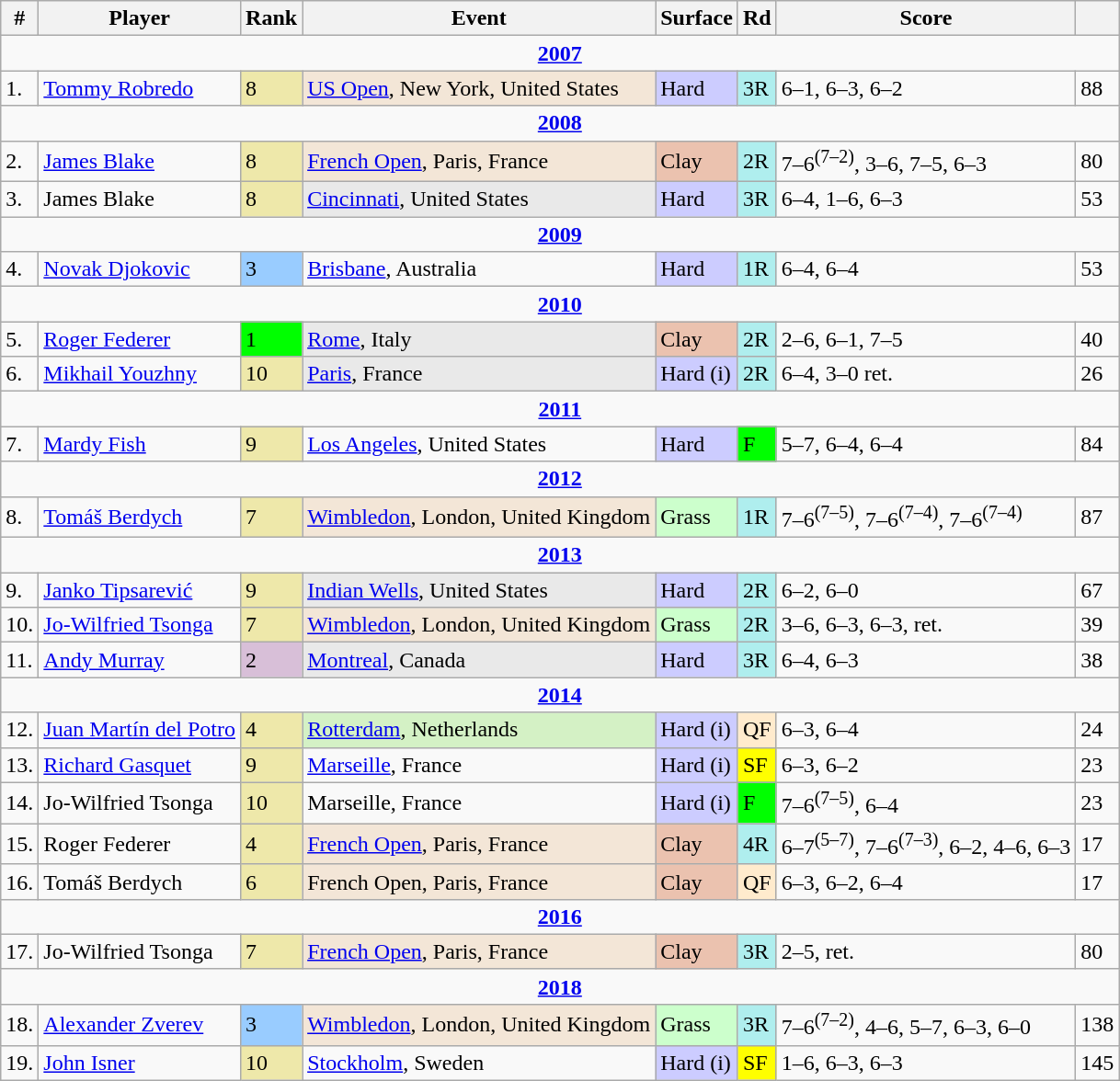<table class="wikitable sortable">
<tr>
<th>#</th>
<th>Player</th>
<th>Rank</th>
<th>Event</th>
<th>Surface</th>
<th>Rd</th>
<th>Score</th>
<th></th>
</tr>
<tr>
<td colspan=8 style=text-align:center><strong><a href='#'>2007</a></strong></td>
</tr>
<tr>
<td>1.</td>
<td> <a href='#'>Tommy Robredo</a></td>
<td bgcolor=EEE8AA>8</td>
<td bgcolor=f3e6d7><a href='#'>US Open</a>, New York, United States</td>
<td bgcolor=ccccff>Hard</td>
<td bgcolor=afeeee>3R</td>
<td>6–1, 6–3, 6–2</td>
<td>88</td>
</tr>
<tr>
<td colspan=8 style=text-align:center><strong><a href='#'>2008</a></strong></td>
</tr>
<tr>
<td>2.</td>
<td> <a href='#'>James Blake</a></td>
<td bgcolor=EEE8AA>8</td>
<td bgcolor=f3e6d7><a href='#'>French Open</a>, Paris, France</td>
<td bgcolor=#EBC2AF>Clay</td>
<td bgcolor=afeeee>2R</td>
<td>7–6<sup>(7–2)</sup>, 3–6, 7–5, 6–3</td>
<td>80</td>
</tr>
<tr>
<td>3.</td>
<td> James Blake</td>
<td bgcolor=EEE8AA>8</td>
<td bgcolor=e9e9e9><a href='#'>Cincinnati</a>, United States</td>
<td bgcolor=ccccff>Hard</td>
<td bgcolor=afeeee>3R</td>
<td>6–4, 1–6, 6–3</td>
<td>53</td>
</tr>
<tr>
<td colspan=8 style=text-align:center><strong><a href='#'>2009</a></strong></td>
</tr>
<tr>
<td>4.</td>
<td> <a href='#'>Novak Djokovic</a></td>
<td bgcolor=99ccff>3</td>
<td><a href='#'>Brisbane</a>, Australia</td>
<td bgcolor=ccccff>Hard</td>
<td bgcolor=afeeee>1R</td>
<td>6–4, 6–4</td>
<td>53</td>
</tr>
<tr>
<td colspan=8 style=text-align:center><strong><a href='#'>2010</a></strong></td>
</tr>
<tr>
<td>5.</td>
<td> <a href='#'>Roger Federer</a></td>
<td bgcolor=lime>1</td>
<td bgcolor=e9e9e9><a href='#'>Rome</a>, Italy</td>
<td bgcolor=#EBC2AF>Clay</td>
<td bgcolor=afeeee>2R</td>
<td>2–6, 6–1, 7–5</td>
<td>40</td>
</tr>
<tr>
<td>6.</td>
<td> <a href='#'>Mikhail Youzhny</a></td>
<td bgcolor=EEE8AA>10</td>
<td bgcolor=e9e9e9><a href='#'>Paris</a>, France</td>
<td bgcolor=ccccff>Hard (i)</td>
<td bgcolor=afeeee>2R</td>
<td>6–4, 3–0 ret.</td>
<td>26</td>
</tr>
<tr>
<td colspan=8 style=text-align:center><strong><a href='#'>2011</a></strong></td>
</tr>
<tr>
<td>7.</td>
<td> <a href='#'>Mardy Fish</a></td>
<td bgcolor=EEE8AA>9</td>
<td><a href='#'>Los Angeles</a>, United States</td>
<td bgcolor=ccccff>Hard</td>
<td bgcolor=lime>F</td>
<td>5–7, 6–4, 6–4</td>
<td>84</td>
</tr>
<tr>
<td colspan=8 style=text-align:center><strong><a href='#'>2012</a></strong></td>
</tr>
<tr>
<td>8.</td>
<td> <a href='#'>Tomáš Berdych</a></td>
<td bgcolor=EEE8AA>7</td>
<td bgcolor=f3e6d7><a href='#'>Wimbledon</a>, London, United Kingdom</td>
<td bgcolor=CCFFCC>Grass</td>
<td bgcolor=afeeee>1R</td>
<td>7–6<sup>(7–5)</sup>, 7–6<sup>(7–4)</sup>, 7–6<sup>(7–4)</sup></td>
<td>87</td>
</tr>
<tr>
<td colspan=8 style=text-align:center><strong><a href='#'>2013</a></strong></td>
</tr>
<tr>
<td>9.</td>
<td> <a href='#'>Janko Tipsarević</a></td>
<td bgcolor=EEE8AA>9</td>
<td bgcolor=e9e9e9><a href='#'>Indian Wells</a>, United States</td>
<td bgcolor=ccccff>Hard</td>
<td bgcolor=afeeee>2R</td>
<td>6–2, 6–0</td>
<td>67</td>
</tr>
<tr>
<td>10.</td>
<td> <a href='#'>Jo-Wilfried Tsonga</a></td>
<td bgcolor=EEE8AA>7</td>
<td bgcolor=f3e6d7><a href='#'>Wimbledon</a>, London, United Kingdom</td>
<td bgcolor=CCFFCC>Grass</td>
<td bgcolor=afeeee>2R</td>
<td>3–6, 6–3, 6–3, ret.</td>
<td>39</td>
</tr>
<tr>
<td>11.</td>
<td> <a href='#'>Andy Murray</a></td>
<td bgcolor=thistle>2</td>
<td bgcolor=e9e9e9><a href='#'>Montreal</a>, Canada</td>
<td bgcolor=ccccff>Hard</td>
<td bgcolor=afeeee>3R</td>
<td>6–4, 6–3</td>
<td>38</td>
</tr>
<tr>
<td colspan=8 style=text-align:center><strong><a href='#'>2014</a></strong></td>
</tr>
<tr>
<td>12.</td>
<td> <a href='#'>Juan Martín del Potro</a></td>
<td bgcolor= EEE8AA>4</td>
<td bgcolor=d4f1c5><a href='#'>Rotterdam</a>, Netherlands</td>
<td bgcolor=CCCCFF>Hard (i)</td>
<td bgcolor=ffebcd>QF</td>
<td>6–3, 6–4</td>
<td>24</td>
</tr>
<tr>
<td>13.</td>
<td> <a href='#'>Richard Gasquet</a></td>
<td bgcolor= EEE8AA>9</td>
<td><a href='#'>Marseille</a>, France</td>
<td bgcolor=CCCCFF>Hard (i)</td>
<td bgcolor=yellow>SF</td>
<td>6–3, 6–2</td>
<td>23</td>
</tr>
<tr>
<td>14.</td>
<td> Jo-Wilfried Tsonga</td>
<td bgcolor= EEE8AA>10</td>
<td>Marseille, France</td>
<td bgcolor=CCCCFF>Hard (i)</td>
<td bgcolor=lime>F</td>
<td>7–6<sup>(7–5)</sup>, 6–4</td>
<td>23</td>
</tr>
<tr>
<td>15.</td>
<td> Roger Federer</td>
<td bgcolor=EEE8AA>4</td>
<td bgcolor=f3e6d7><a href='#'>French Open</a>, Paris, France</td>
<td bgcolor=#EBC2AF>Clay</td>
<td bgcolor=afeeee>4R</td>
<td>6–7<sup>(5–7)</sup>, 7–6<sup>(7–3)</sup>, 6–2, 4–6, 6–3</td>
<td>17</td>
</tr>
<tr>
<td>16.</td>
<td> Tomáš Berdych</td>
<td bgcolor=EEE8AA>6</td>
<td bgcolor=f3e6d7>French Open, Paris, France</td>
<td bgcolor=#EBC2AF>Clay</td>
<td bgcolor=ffebcd>QF</td>
<td>6–3, 6–2, 6–4</td>
<td>17</td>
</tr>
<tr>
<td colspan=8 style=text-align:center><strong><a href='#'>2016</a></strong></td>
</tr>
<tr>
<td>17.</td>
<td> Jo-Wilfried Tsonga</td>
<td bgcolor= EEE8AA>7</td>
<td bgcolor=f3e6d7><a href='#'>French Open</a>, Paris, France</td>
<td bgcolor=#EBC2AF>Clay</td>
<td bgcolor=afeeee>3R</td>
<td>2–5, ret.</td>
<td>80</td>
</tr>
<tr>
<td colspan=8 style=text-align:center><strong><a href='#'>2018</a></strong></td>
</tr>
<tr>
<td>18.</td>
<td> <a href='#'>Alexander Zverev</a></td>
<td bgcolor=99ccff>3</td>
<td bgcolor=f3e6d7><a href='#'>Wimbledon</a>, London, United Kingdom</td>
<td bgcolor=CCFFCC>Grass</td>
<td bgcolor=afeeee>3R</td>
<td>7–6<sup>(7–2)</sup>, 4–6, 5–7, 6–3, 6–0</td>
<td>138</td>
</tr>
<tr>
<td>19.</td>
<td> <a href='#'>John Isner</a></td>
<td bgcolor= EEE8AA>10</td>
<td><a href='#'>Stockholm</a>, Sweden</td>
<td bgcolor=CCCCFF>Hard (i)</td>
<td bgcolor=yellow>SF</td>
<td>1–6, 6–3, 6–3</td>
<td>145</td>
</tr>
</table>
